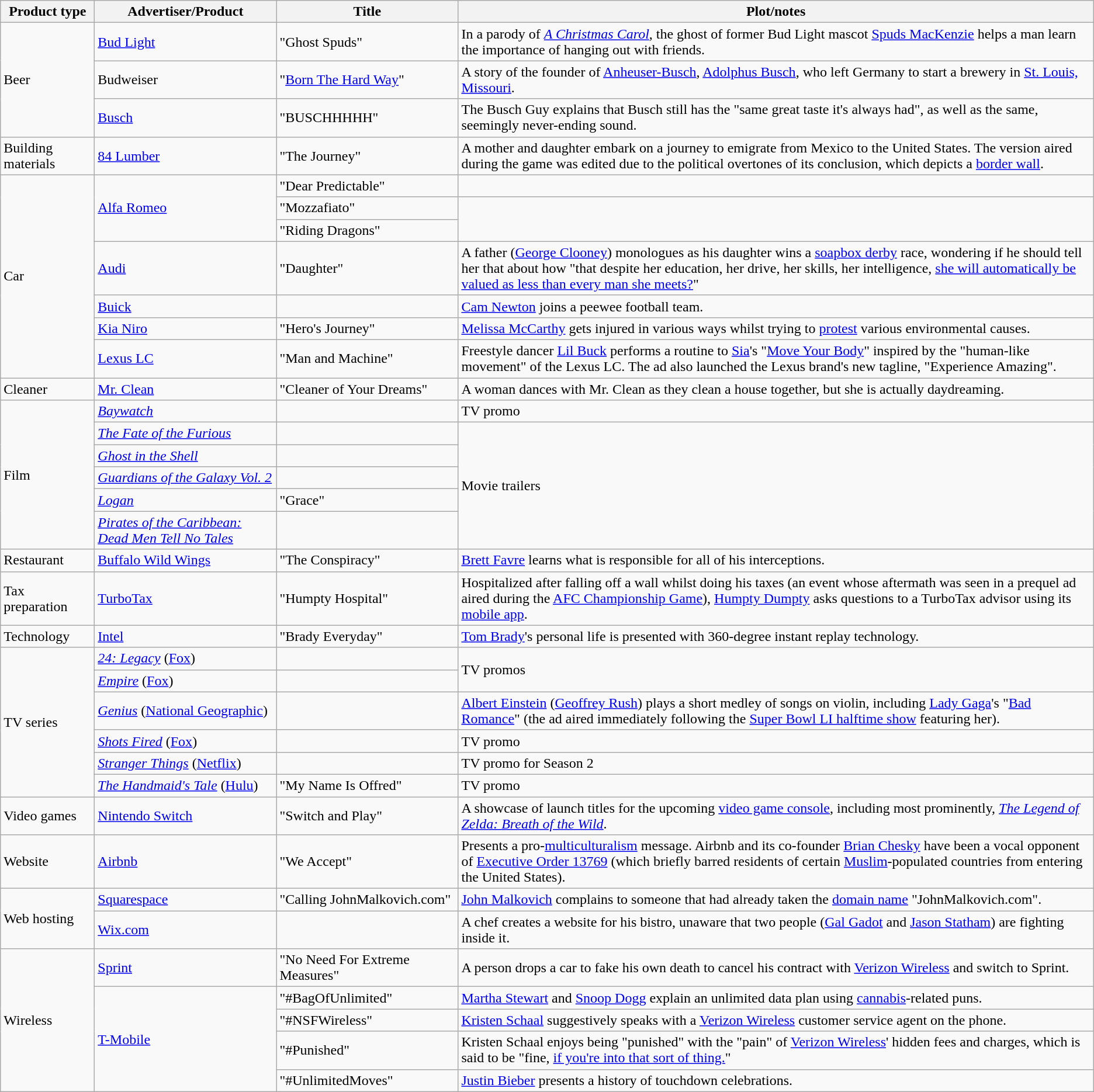<table class="wikitable">
<tr>
<th width="100">Product type</th>
<th width="200">Advertiser/Product</th>
<th width="200">Title</th>
<th>Plot/notes</th>
</tr>
<tr>
<td rowspan="3">Beer</td>
<td><a href='#'>Bud Light</a></td>
<td>"Ghost Spuds"</td>
<td>In a parody of <em><a href='#'>A Christmas Carol</a></em>, the ghost of former Bud Light mascot <a href='#'>Spuds MacKenzie</a> helps a man learn the importance of hanging out with friends.</td>
</tr>
<tr>
<td>Budweiser</td>
<td>"<a href='#'>Born The Hard Way</a>"</td>
<td>A story of the founder of <a href='#'>Anheuser-Busch</a>, <a href='#'>Adolphus Busch</a>, who left Germany to start a brewery in <a href='#'>St. Louis, Missouri</a>.</td>
</tr>
<tr>
<td><a href='#'>Busch</a></td>
<td>"BUSCHHHHH"</td>
<td>The Busch Guy explains that Busch still has the "same great taste it's always had", as well as the same, seemingly never-ending sound.</td>
</tr>
<tr>
<td>Building materials</td>
<td><a href='#'>84 Lumber</a></td>
<td>"The Journey"</td>
<td>A mother and daughter embark on a journey to emigrate from Mexico to the United States. The version aired during the game was edited due to the political overtones of its conclusion, which depicts a <a href='#'>border wall</a>.</td>
</tr>
<tr>
<td rowspan="7">Car</td>
<td rowspan="3"><a href='#'>Alfa Romeo</a></td>
<td>"Dear Predictable"</td>
<td></td>
</tr>
<tr>
<td>"Mozzafiato"</td>
<td rowspan="2"></td>
</tr>
<tr>
<td>"Riding Dragons"</td>
</tr>
<tr>
<td><a href='#'>Audi</a></td>
<td>"Daughter"</td>
<td>A father (<a href='#'>George Clooney</a>) monologues as his daughter wins a <a href='#'>soapbox derby</a> race, wondering if he should tell her that about how "that despite her education, her drive, her skills, her intelligence, <a href='#'>she will automatically be valued as less than every man she meets?</a>"</td>
</tr>
<tr>
<td><a href='#'>Buick</a></td>
<td></td>
<td><a href='#'>Cam Newton</a> joins a peewee football team.</td>
</tr>
<tr>
<td><a href='#'>Kia Niro</a></td>
<td>"Hero's Journey"</td>
<td><a href='#'>Melissa McCarthy</a> gets injured in various ways whilst trying to <a href='#'>protest</a> various environmental causes.</td>
</tr>
<tr>
<td><a href='#'>Lexus LC</a></td>
<td>"Man and Machine"</td>
<td>Freestyle dancer <a href='#'>Lil Buck</a> performs a routine to <a href='#'>Sia</a>'s "<a href='#'>Move Your Body</a>" inspired by the "human-like movement" of the Lexus LC. The ad also launched the Lexus brand's new tagline, "Experience Amazing".</td>
</tr>
<tr>
<td>Cleaner</td>
<td><a href='#'>Mr. Clean</a></td>
<td>"Cleaner of Your Dreams"</td>
<td>A woman dances with Mr. Clean as they clean a house together, but she is actually daydreaming.</td>
</tr>
<tr>
<td rowspan="6">Film</td>
<td><em><a href='#'>Baywatch</a></em></td>
<td></td>
<td>TV promo</td>
</tr>
<tr>
<td><em><a href='#'>The Fate of the Furious</a></em></td>
<td></td>
<td rowspan="5">Movie trailers</td>
</tr>
<tr>
<td><em><a href='#'>Ghost in the Shell</a></em></td>
<td></td>
</tr>
<tr>
<td><em><a href='#'>Guardians of the Galaxy Vol. 2</a></em></td>
<td></td>
</tr>
<tr>
<td><em><a href='#'>Logan</a></em></td>
<td>"Grace"</td>
</tr>
<tr>
<td><em><a href='#'>Pirates of the Caribbean: Dead Men Tell No Tales</a></em></td>
<td></td>
</tr>
<tr>
<td>Restaurant</td>
<td><a href='#'>Buffalo Wild Wings</a></td>
<td>"The Conspiracy"</td>
<td><a href='#'>Brett Favre</a> learns what is responsible for all of his interceptions.</td>
</tr>
<tr>
<td>Tax preparation</td>
<td><a href='#'>TurboTax</a></td>
<td>"Humpty Hospital"</td>
<td>Hospitalized after falling off a wall whilst doing his taxes (an event whose aftermath was seen in a prequel ad aired during the <a href='#'>AFC Championship Game</a>), <a href='#'>Humpty Dumpty</a> asks questions to a TurboTax advisor using its <a href='#'>mobile app</a>.</td>
</tr>
<tr>
<td>Technology</td>
<td><a href='#'>Intel</a></td>
<td>"Brady Everyday"</td>
<td><a href='#'>Tom Brady</a>'s personal life is presented with 360-degree instant replay technology.</td>
</tr>
<tr>
<td rowspan="6">TV series</td>
<td><em><a href='#'>24: Legacy</a></em> (<a href='#'>Fox</a>)</td>
<td></td>
<td rowspan="2">TV promos</td>
</tr>
<tr>
<td><em><a href='#'>Empire</a></em> (<a href='#'>Fox</a>)</td>
<td></td>
</tr>
<tr>
<td><em><a href='#'>Genius</a></em> (<a href='#'>National Geographic</a>)</td>
<td></td>
<td><a href='#'>Albert Einstein</a> (<a href='#'>Geoffrey Rush</a>) plays a short medley of songs on violin, including <a href='#'>Lady Gaga</a>'s "<a href='#'>Bad Romance</a>" (the ad aired immediately following the <a href='#'>Super Bowl LI halftime show</a> featuring her).</td>
</tr>
<tr>
<td><em><a href='#'>Shots Fired</a></em> (<a href='#'>Fox</a>)</td>
<td></td>
<td>TV promo</td>
</tr>
<tr>
<td><em><a href='#'>Stranger Things</a></em> (<a href='#'>Netflix</a>)</td>
<td></td>
<td>TV promo for Season 2</td>
</tr>
<tr>
<td><em><a href='#'>The Handmaid's Tale</a></em> (<a href='#'>Hulu</a>)</td>
<td>"My Name Is Offred"</td>
<td>TV promo</td>
</tr>
<tr>
<td>Video games</td>
<td><a href='#'>Nintendo Switch</a></td>
<td>"Switch and Play"</td>
<td>A showcase of launch titles for the upcoming <a href='#'>video game console</a>, including most prominently, <em><a href='#'>The Legend of Zelda: Breath of the Wild</a></em>.</td>
</tr>
<tr>
<td>Website</td>
<td><a href='#'>Airbnb</a></td>
<td>"We Accept"</td>
<td>Presents a pro-<a href='#'>multiculturalism</a> message. Airbnb and its co-founder <a href='#'>Brian Chesky</a> have been a vocal opponent of <a href='#'>Executive Order 13769</a> (which briefly barred residents of certain <a href='#'>Muslim</a>-populated countries from entering the United States).</td>
</tr>
<tr>
<td rowspan="2">Web hosting</td>
<td><a href='#'>Squarespace</a></td>
<td>"Calling JohnMalkovich.com"</td>
<td><a href='#'>John Malkovich</a> complains to someone that had already taken the <a href='#'>domain name</a> "JohnMalkovich.com".</td>
</tr>
<tr>
<td><a href='#'>Wix.com</a></td>
<td></td>
<td>A chef creates a website for his bistro, unaware that two people (<a href='#'>Gal Gadot</a> and <a href='#'>Jason Statham</a>) are fighting inside it.</td>
</tr>
<tr>
<td rowspan="5">Wireless</td>
<td><a href='#'>Sprint</a></td>
<td>"No Need For Extreme Measures"</td>
<td>A person drops a car to fake his own death to cancel his contract with <a href='#'>Verizon Wireless</a> and switch to Sprint.</td>
</tr>
<tr>
<td rowspan="4"><a href='#'>T-Mobile</a></td>
<td>"#BagOfUnlimited"</td>
<td><a href='#'>Martha Stewart</a> and <a href='#'>Snoop Dogg</a> explain an unlimited data plan using <a href='#'>cannabis</a>-related puns.</td>
</tr>
<tr>
<td>"#NSFWireless"</td>
<td><a href='#'>Kristen Schaal</a> suggestively speaks with a <a href='#'>Verizon Wireless</a> customer service agent on the phone.</td>
</tr>
<tr>
<td>"#Punished"</td>
<td>Kristen Schaal enjoys being "punished" with the "pain" of <a href='#'>Verizon Wireless</a>' hidden fees and charges, which is said to be "fine, <a href='#'>if you're into that sort of thing.</a>"</td>
</tr>
<tr>
<td>"#UnlimitedMoves"</td>
<td><a href='#'>Justin Bieber</a> presents a history of touchdown celebrations.</td>
</tr>
</table>
